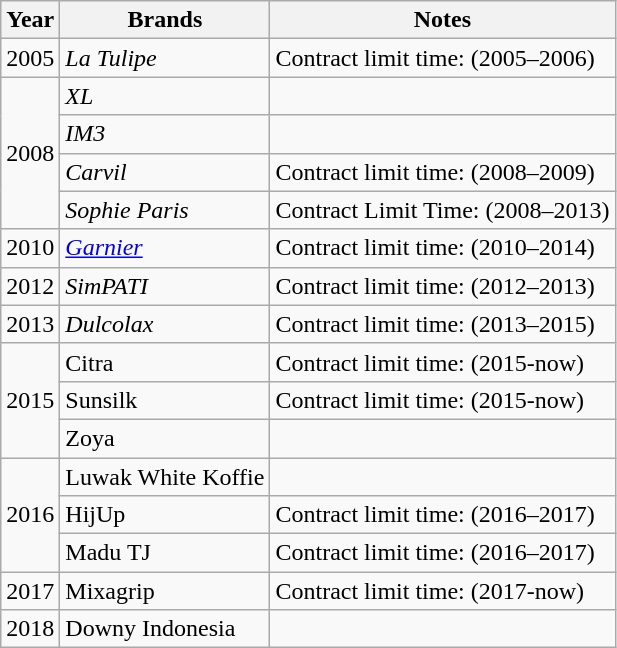<table class="wikitable">
<tr>
<th>Year</th>
<th>Brands</th>
<th>Notes</th>
</tr>
<tr>
<td>2005</td>
<td><em>La Tulipe</em></td>
<td>Contract limit time: (2005–2006)</td>
</tr>
<tr>
<td rowspan="4">2008</td>
<td><em>XL</em></td>
<td></td>
</tr>
<tr>
<td><em>IM3</em></td>
<td></td>
</tr>
<tr>
<td><em>Carvil</em></td>
<td>Contract limit time: (2008–2009)</td>
</tr>
<tr>
<td><em>Sophie Paris</em></td>
<td>Contract Limit Time: (2008–2013)</td>
</tr>
<tr>
<td>2010</td>
<td><em><a href='#'>Garnier</a></em></td>
<td>Contract limit time: (2010–2014)</td>
</tr>
<tr>
<td>2012</td>
<td><em>SimPATI</em></td>
<td>Contract limit time: (2012–2013)</td>
</tr>
<tr>
<td>2013</td>
<td><em>Dulcolax</em></td>
<td>Contract limit time: (2013–2015)</td>
</tr>
<tr>
<td rowspan="3">2015</td>
<td>Citra</td>
<td>Contract limit time: (2015-now)</td>
</tr>
<tr>
<td>Sunsilk</td>
<td>Contract limit time: (2015-now)</td>
</tr>
<tr>
<td>Zoya</td>
<td></td>
</tr>
<tr>
<td rowspan="3">2016</td>
<td>Luwak White Koffie</td>
<td></td>
</tr>
<tr>
<td>HijUp</td>
<td>Contract limit time: (2016–2017)</td>
</tr>
<tr>
<td>Madu TJ</td>
<td>Contract limit time: (2016–2017)</td>
</tr>
<tr>
<td>2017</td>
<td>Mixagrip</td>
<td>Contract limit time: (2017-now)</td>
</tr>
<tr>
<td>2018</td>
<td>Downy Indonesia</td>
<td></td>
</tr>
</table>
